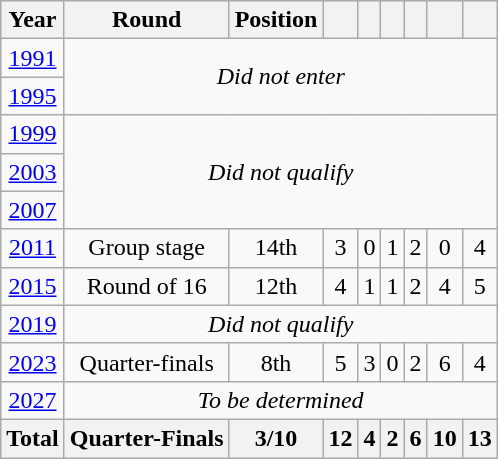<table class="wikitable" style="text-align: center;">
<tr>
<th>Year</th>
<th>Round</th>
<th>Position</th>
<th></th>
<th></th>
<th></th>
<th></th>
<th></th>
<th></th>
</tr>
<tr>
<td> <a href='#'>1991</a></td>
<td rowspan=2 colspan=8><em>Did not enter</em></td>
</tr>
<tr>
<td> <a href='#'>1995</a></td>
</tr>
<tr>
<td> <a href='#'>1999</a></td>
<td rowspan=3 colspan=8><em>Did not qualify</em></td>
</tr>
<tr>
<td> <a href='#'>2003</a></td>
</tr>
<tr>
<td> <a href='#'>2007</a></td>
</tr>
<tr>
<td> <a href='#'>2011</a></td>
<td>Group stage</td>
<td>14th</td>
<td>3</td>
<td>0</td>
<td>1</td>
<td>2</td>
<td>0</td>
<td>4</td>
</tr>
<tr>
<td> <a href='#'>2015</a></td>
<td>Round of 16</td>
<td>12th</td>
<td>4</td>
<td>1</td>
<td>1</td>
<td>2</td>
<td>4</td>
<td>5</td>
</tr>
<tr>
<td> <a href='#'>2019</a></td>
<td colspan=8><em>Did not qualify</em></td>
</tr>
<tr>
<td>  <a href='#'>2023</a></td>
<td>Quarter-finals</td>
<td>8th</td>
<td>5</td>
<td>3</td>
<td>0</td>
<td>2</td>
<td>6</td>
<td>4</td>
</tr>
<tr>
<td> <a href='#'>2027</a></td>
<td colspan=8><em>To be determined</em></td>
</tr>
<tr>
<th>Total</th>
<th>Quarter-Finals</th>
<th>3/10</th>
<th>12</th>
<th>4</th>
<th>2</th>
<th>6</th>
<th>10</th>
<th>13</th>
</tr>
</table>
